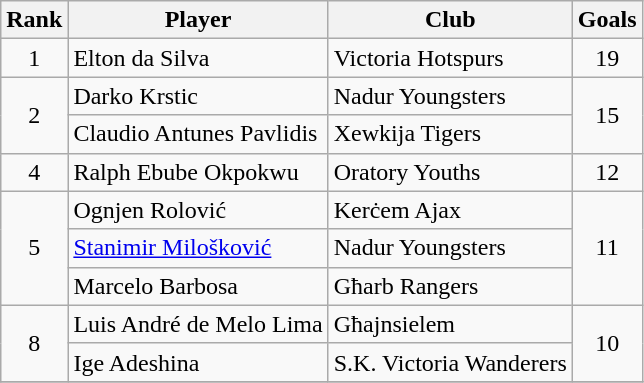<table class="wikitable" style="text-align:center">
<tr>
<th>Rank</th>
<th>Player</th>
<th>Club</th>
<th>Goals</th>
</tr>
<tr>
<td>1</td>
<td align="left"> Elton da Silva</td>
<td align="left">Victoria Hotspurs</td>
<td>19</td>
</tr>
<tr>
<td rowspan="2">2</td>
<td align="left"> Darko Krstic</td>
<td align="left">Nadur Youngsters</td>
<td rowspan="2">15</td>
</tr>
<tr>
<td align="left"> Claudio Antunes Pavlidis</td>
<td align="left">Xewkija Tigers</td>
</tr>
<tr>
<td>4</td>
<td align="left"> Ralph Ebube Okpokwu</td>
<td align="left">Oratory Youths</td>
<td>12</td>
</tr>
<tr>
<td rowspan="3">5</td>
<td align="left"> Ognjen Rolović</td>
<td align="left">Kerċem Ajax</td>
<td rowspan="3">11</td>
</tr>
<tr>
<td align="left"> <a href='#'>Stanimir Milošković</a></td>
<td align="left">Nadur Youngsters</td>
</tr>
<tr>
<td align="left"> Marcelo Barbosa</td>
<td align="left">Għarb Rangers</td>
</tr>
<tr>
<td rowspan="2">8</td>
<td align="left"> Luis André de Melo Lima</td>
<td align="left">Għajnsielem</td>
<td rowspan="2">10</td>
</tr>
<tr>
<td align="left"> Ige Adeshina</td>
<td align="left">S.K. Victoria Wanderers</td>
</tr>
<tr>
</tr>
</table>
